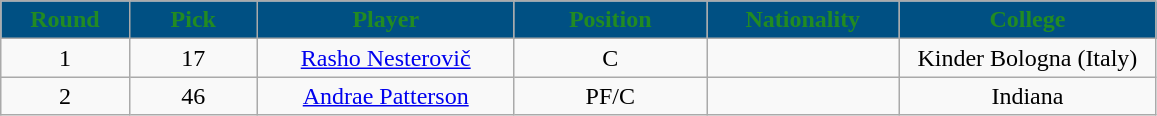<table class="wikitable sortable sortable">
<tr>
<th style="background:#005083; color:#228B22" width="10%">Round</th>
<th style="background:#005083; color:#228B22" width="10%">Pick</th>
<th style="background:#005083; color:#228B22" width="20%">Player</th>
<th style="background:#005083; color:#228B22" width="15%">Position</th>
<th style="background:#005083; color:#228B22" width="15%">Nationality</th>
<th style="background:#005083; color:#228B22" width="20%">College</th>
</tr>
<tr style="text-align: center">
<td>1</td>
<td>17</td>
<td><a href='#'>Rasho Nesterovič</a></td>
<td>C</td>
<td></td>
<td>Kinder Bologna (Italy)</td>
</tr>
<tr style="text-align: center">
<td>2</td>
<td>46</td>
<td><a href='#'>Andrae Patterson</a></td>
<td>PF/C</td>
<td></td>
<td>Indiana</td>
</tr>
</table>
